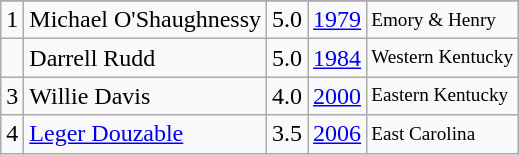<table class="wikitable">
<tr>
</tr>
<tr>
<td>1</td>
<td>Michael O'Shaughnessy</td>
<td>5.0</td>
<td><a href='#'>1979</a></td>
<td style="font-size:80%;">Emory & Henry</td>
</tr>
<tr>
<td></td>
<td>Darrell Rudd</td>
<td>5.0</td>
<td><a href='#'>1984</a></td>
<td style="font-size:80%;">Western Kentucky</td>
</tr>
<tr>
<td>3</td>
<td>Willie Davis</td>
<td>4.0</td>
<td><a href='#'>2000</a></td>
<td style="font-size:80%;">Eastern Kentucky</td>
</tr>
<tr>
<td>4</td>
<td><a href='#'>Leger Douzable</a></td>
<td>3.5</td>
<td><a href='#'>2006</a></td>
<td style="font-size:80%;">East Carolina</td>
</tr>
</table>
